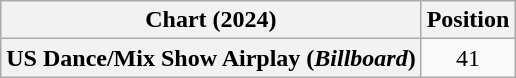<table class="wikitable plainrowheaders" style="text-align:center">
<tr>
<th scope="col">Chart (2024)</th>
<th scope="col">Position</th>
</tr>
<tr>
<th scope="row">US Dance/Mix Show Airplay (<em>Billboard</em>)</th>
<td>41</td>
</tr>
</table>
